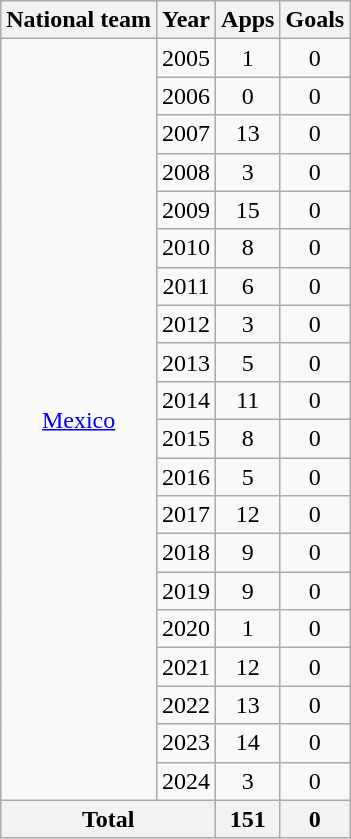<table class="wikitable" style="text-align:center">
<tr>
<th>National team</th>
<th>Year</th>
<th>Apps</th>
<th>Goals</th>
</tr>
<tr>
<td rowspan="20"><a href='#'>Mexico</a></td>
<td>2005</td>
<td>1</td>
<td>0</td>
</tr>
<tr>
<td>2006</td>
<td>0</td>
<td>0</td>
</tr>
<tr>
<td>2007</td>
<td>13</td>
<td>0</td>
</tr>
<tr>
<td>2008</td>
<td>3</td>
<td>0</td>
</tr>
<tr>
<td>2009</td>
<td>15</td>
<td>0</td>
</tr>
<tr>
<td>2010</td>
<td>8</td>
<td>0</td>
</tr>
<tr>
<td>2011</td>
<td>6</td>
<td>0</td>
</tr>
<tr>
<td>2012</td>
<td>3</td>
<td>0</td>
</tr>
<tr>
<td>2013</td>
<td>5</td>
<td>0</td>
</tr>
<tr>
<td>2014</td>
<td>11</td>
<td>0</td>
</tr>
<tr>
<td>2015</td>
<td>8</td>
<td>0</td>
</tr>
<tr>
<td>2016</td>
<td>5</td>
<td>0</td>
</tr>
<tr>
<td>2017</td>
<td>12</td>
<td>0</td>
</tr>
<tr>
<td>2018</td>
<td>9</td>
<td>0</td>
</tr>
<tr>
<td>2019</td>
<td>9</td>
<td>0</td>
</tr>
<tr>
<td>2020</td>
<td>1</td>
<td>0</td>
</tr>
<tr>
<td>2021</td>
<td>12</td>
<td>0</td>
</tr>
<tr>
<td>2022</td>
<td>13</td>
<td>0</td>
</tr>
<tr>
<td>2023</td>
<td>14</td>
<td>0</td>
</tr>
<tr>
<td>2024</td>
<td>3</td>
<td>0</td>
</tr>
<tr>
<th colspan="2">Total</th>
<th>151</th>
<th>0</th>
</tr>
</table>
